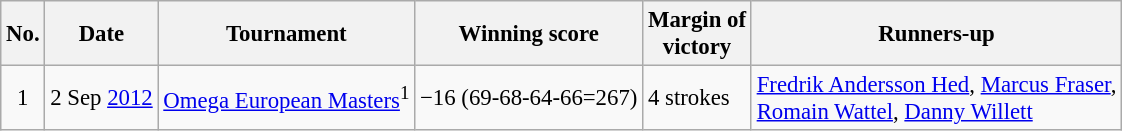<table class="wikitable" style="font-size:95%;">
<tr>
<th>No.</th>
<th>Date</th>
<th>Tournament</th>
<th>Winning score</th>
<th>Margin of<br>victory</th>
<th>Runners-up</th>
</tr>
<tr>
<td align=center>1</td>
<td align=right>2 Sep <a href='#'>2012</a></td>
<td><a href='#'>Omega European Masters</a><sup>1</sup></td>
<td>−16 (69-68-64-66=267)</td>
<td>4 strokes</td>
<td> <a href='#'>Fredrik Andersson Hed</a>,  <a href='#'>Marcus Fraser</a>,<br> <a href='#'>Romain Wattel</a>,  <a href='#'>Danny Willett</a></td>
</tr>
</table>
